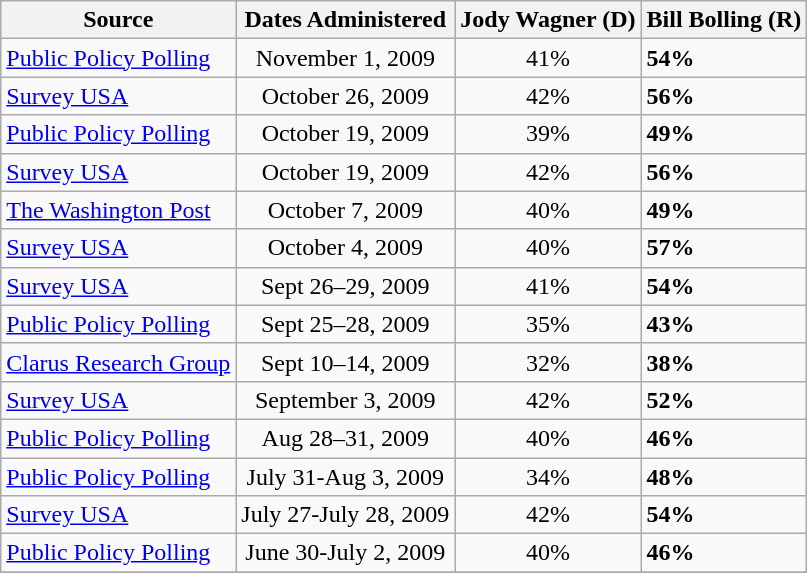<table class="wikitable">
<tr>
<th>Source</th>
<th>Dates Administered</th>
<th>Jody Wagner (D)</th>
<th>Bill Bolling (R)</th>
</tr>
<tr>
<td><a href='#'>Public Policy Polling</a></td>
<td align="center">November 1, 2009</td>
<td align="center">41%</td>
<td><strong>54%</strong></td>
</tr>
<tr>
<td><a href='#'>Survey USA</a></td>
<td align="center">October 26, 2009</td>
<td align="center">42%</td>
<td><strong>56%</strong></td>
</tr>
<tr>
<td><a href='#'>Public Policy Polling</a></td>
<td align="center">October 19, 2009</td>
<td align="center">39%</td>
<td><strong>49%</strong></td>
</tr>
<tr>
<td><a href='#'>Survey USA</a></td>
<td align="center">October 19, 2009</td>
<td align="center">42%</td>
<td><strong>56%</strong></td>
</tr>
<tr>
<td><a href='#'>The Washington Post</a></td>
<td align="center">October 7, 2009</td>
<td align="center">40%</td>
<td><strong>49%</strong></td>
</tr>
<tr>
<td><a href='#'>Survey USA</a></td>
<td align="center">October 4, 2009</td>
<td align="center">40%</td>
<td><strong>57%</strong></td>
</tr>
<tr>
<td><a href='#'>Survey USA</a></td>
<td align="center">Sept 26–29, 2009</td>
<td align="center">41%</td>
<td><strong>54%</strong></td>
</tr>
<tr>
<td><a href='#'>Public Policy Polling</a></td>
<td align="center">Sept 25–28, 2009</td>
<td align="center">35%</td>
<td><strong>43%</strong></td>
</tr>
<tr>
<td><a href='#'>Clarus Research Group</a></td>
<td align="center">Sept 10–14, 2009</td>
<td align="center">32%</td>
<td><strong>38%</strong></td>
</tr>
<tr>
<td><a href='#'>Survey USA</a></td>
<td align="center">September 3, 2009</td>
<td align="center">42%</td>
<td><strong>52%</strong></td>
</tr>
<tr>
<td><a href='#'>Public Policy Polling</a></td>
<td align="center">Aug 28–31, 2009</td>
<td align="center">40%</td>
<td><strong>46%</strong></td>
</tr>
<tr>
<td><a href='#'>Public Policy Polling</a></td>
<td align="center">July 31-Aug 3, 2009</td>
<td align="center">34%</td>
<td><strong>48%</strong></td>
</tr>
<tr>
<td><a href='#'>Survey USA</a></td>
<td align="center">July 27-July 28, 2009</td>
<td align=center>42%</td>
<td><strong>54%</strong></td>
</tr>
<tr>
<td><a href='#'>Public Policy Polling</a></td>
<td align="center">June 30-July 2, 2009</td>
<td align=center>40%</td>
<td><strong>46%</strong></td>
</tr>
<tr>
</tr>
</table>
